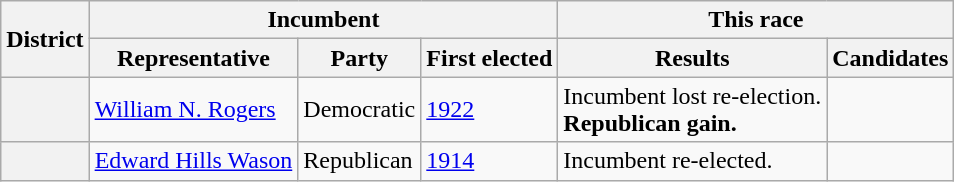<table class=wikitable>
<tr>
<th rowspan=2>District</th>
<th colspan=3>Incumbent</th>
<th colspan=2>This race</th>
</tr>
<tr>
<th>Representative</th>
<th>Party</th>
<th>First elected</th>
<th>Results</th>
<th>Candidates</th>
</tr>
<tr>
<th></th>
<td><a href='#'>William N. Rogers</a></td>
<td>Democratic</td>
<td><a href='#'>1922</a></td>
<td>Incumbent lost re-election.<br><strong>Republican gain.</strong></td>
<td nowrap></td>
</tr>
<tr>
<th></th>
<td><a href='#'>Edward Hills Wason</a></td>
<td>Republican</td>
<td><a href='#'>1914</a></td>
<td>Incumbent re-elected.</td>
<td nowrap></td>
</tr>
</table>
